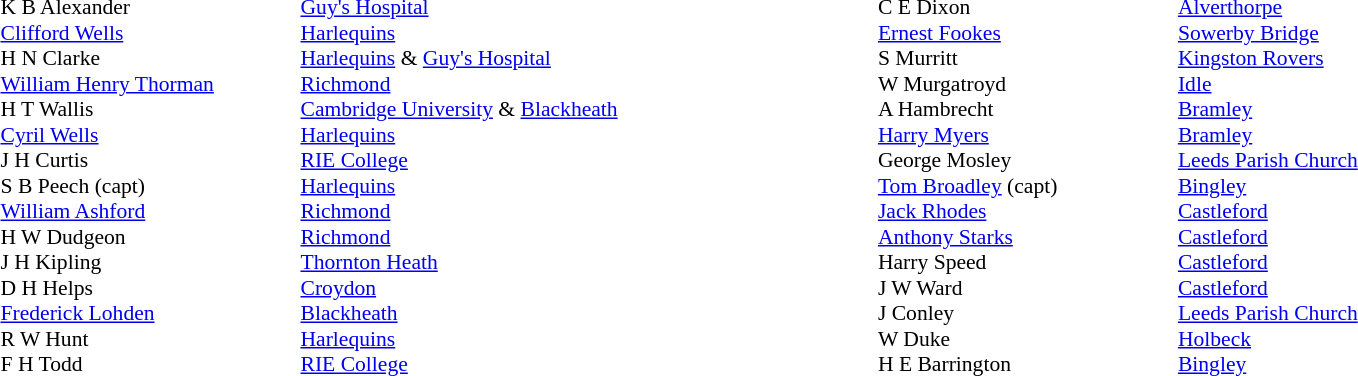<table width="80%">
<tr>
<td valign="top" width="50%"><br><table style="font-size: 90%" cellspacing="0" cellpadding="0">
<tr>
<th width="20"></th>
<th width="200"></th>
</tr>
<tr>
<td></td>
<td>K B Alexander</td>
<td><a href='#'>Guy's Hospital</a></td>
</tr>
<tr>
<td></td>
<td><a href='#'>Clifford Wells</a></td>
<td><a href='#'>Harlequins</a></td>
</tr>
<tr>
<td></td>
<td>H N Clarke</td>
<td><a href='#'>Harlequins</a> & <a href='#'>Guy's Hospital</a></td>
</tr>
<tr>
<td></td>
<td><a href='#'>William Henry Thorman</a></td>
<td><a href='#'>Richmond</a></td>
</tr>
<tr>
<td></td>
<td>H T Wallis</td>
<td><a href='#'>Cambridge University</a> & <a href='#'>Blackheath</a></td>
</tr>
<tr>
<td></td>
<td><a href='#'>Cyril Wells</a></td>
<td><a href='#'>Harlequins</a></td>
</tr>
<tr>
<td></td>
<td>J H Curtis</td>
<td><a href='#'>RIE College</a></td>
</tr>
<tr>
<td></td>
<td>S B Peech (capt)</td>
<td><a href='#'>Harlequins</a></td>
</tr>
<tr>
<td></td>
<td><a href='#'>William Ashford</a></td>
<td><a href='#'>Richmond</a></td>
</tr>
<tr>
<td></td>
<td>H W Dudgeon</td>
<td><a href='#'>Richmond</a></td>
</tr>
<tr>
<td></td>
<td>J H Kipling</td>
<td><a href='#'>Thornton Heath</a></td>
</tr>
<tr>
<td></td>
<td>D H Helps</td>
<td><a href='#'>Croydon</a></td>
</tr>
<tr>
<td></td>
<td><a href='#'>Frederick Lohden</a></td>
<td><a href='#'>Blackheath</a></td>
</tr>
<tr>
<td></td>
<td>R W Hunt</td>
<td><a href='#'>Harlequins</a></td>
</tr>
<tr>
<td></td>
<td>F H Todd</td>
<td><a href='#'>RIE College</a></td>
</tr>
<tr>
</tr>
</table>
</td>
<td valign="top" width="50%"><br><table style="font-size: 90%" cellspacing="0" cellpadding="0" align="center">
<tr>
<th width="20"></th>
<th width="200"></th>
</tr>
<tr>
<td></td>
<td>C E Dixon</td>
<td><a href='#'>Alverthorpe</a></td>
</tr>
<tr>
<td></td>
<td><a href='#'>Ernest Fookes</a></td>
<td><a href='#'>Sowerby Bridge</a></td>
</tr>
<tr>
<td></td>
<td>S Murritt</td>
<td><a href='#'>Kingston Rovers</a></td>
</tr>
<tr>
<td></td>
<td>W Murgatroyd</td>
<td><a href='#'>Idle</a></td>
</tr>
<tr>
<td></td>
<td>A Hambrecht</td>
<td><a href='#'>Bramley</a></td>
</tr>
<tr>
<td></td>
<td><a href='#'>Harry Myers</a></td>
<td><a href='#'>Bramley</a></td>
</tr>
<tr>
<td></td>
<td>George Mosley</td>
<td><a href='#'>Leeds Parish Church</a></td>
</tr>
<tr>
<td></td>
<td><a href='#'>Tom Broadley</a> (capt)</td>
<td><a href='#'>Bingley</a></td>
</tr>
<tr>
<td></td>
<td><a href='#'>Jack Rhodes</a></td>
<td><a href='#'>Castleford</a></td>
</tr>
<tr>
<td></td>
<td><a href='#'>Anthony Starks</a></td>
<td><a href='#'>Castleford</a></td>
</tr>
<tr>
<td></td>
<td>Harry Speed</td>
<td><a href='#'>Castleford</a></td>
</tr>
<tr>
<td></td>
<td>J W Ward</td>
<td><a href='#'>Castleford</a></td>
</tr>
<tr>
<td></td>
<td>J Conley</td>
<td><a href='#'>Leeds Parish Church</a></td>
</tr>
<tr>
<td></td>
<td>W Duke</td>
<td><a href='#'>Holbeck</a></td>
</tr>
<tr>
<td></td>
<td>H E Barrington</td>
<td><a href='#'>Bingley</a></td>
</tr>
<tr>
</tr>
</table>
</td>
</tr>
</table>
